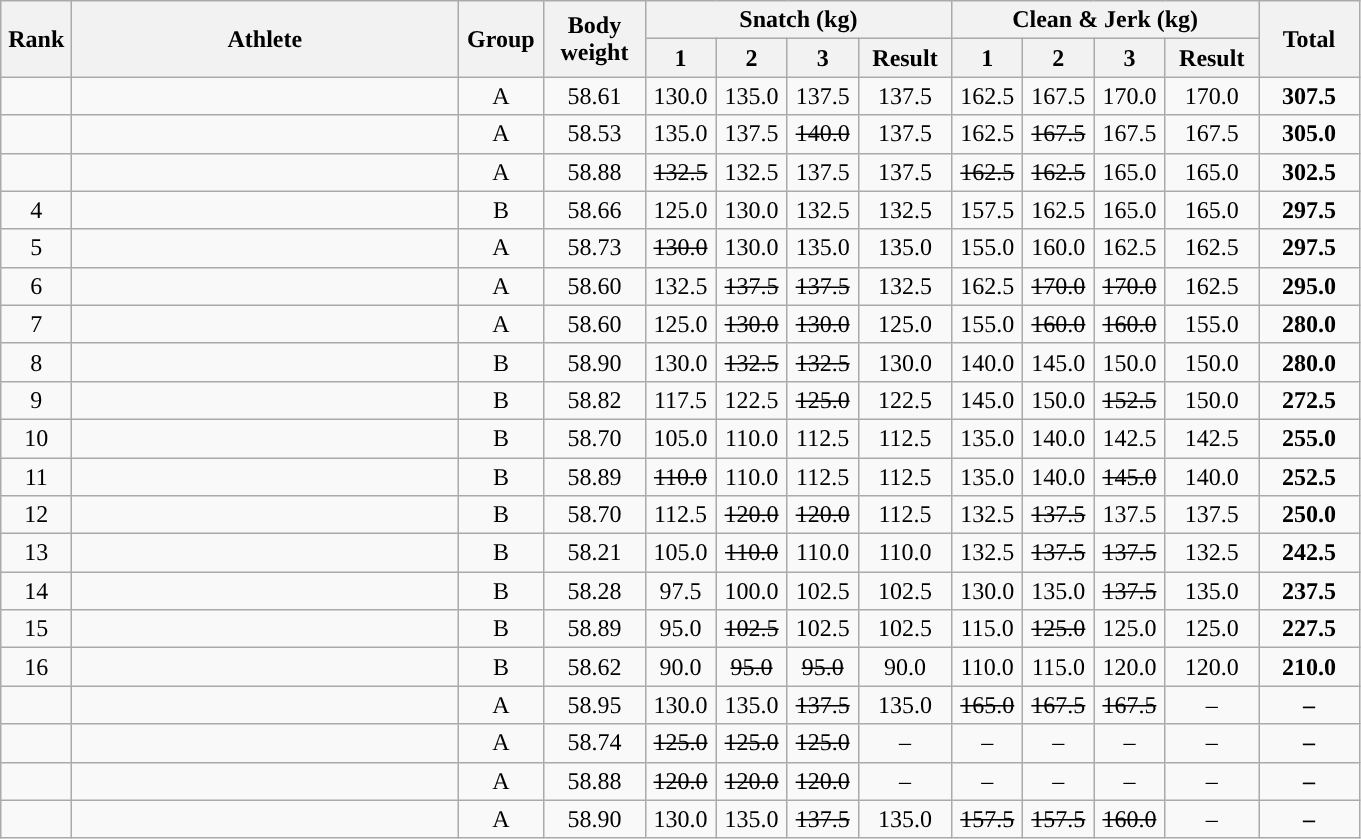<table class="wikitable" style=" text-align:center;">
<tr>
<th rowspan=2 width=40>Rank</th>
<th rowspan=2 width=250>Athlete</th>
<th rowspan=2 width=50>Group</th>
<th rowspan=2 width=60>Body weight</th>
<th colspan=4>Snatch (kg)</th>
<th colspan=4>Clean & Jerk (kg)</th>
<th rowspan=2 width=60>Total</th>
</tr>
<tr>
<th width=40>1</th>
<th width=40>2</th>
<th width=40>3</th>
<th width=55>Result</th>
<th width=40>1</th>
<th width=40>2</th>
<th width=40>3</th>
<th width=55>Result</th>
</tr>
<tr>
<td></td>
<td align=left></td>
<td>A</td>
<td>58.61</td>
<td>130.0</td>
<td>135.0</td>
<td>137.5</td>
<td>137.5</td>
<td>162.5</td>
<td>167.5</td>
<td>170.0</td>
<td>170.0</td>
<td><strong>307.5</strong></td>
</tr>
<tr>
<td></td>
<td align=left></td>
<td>A</td>
<td>58.53</td>
<td>135.0</td>
<td>137.5</td>
<td><s>140.0</s></td>
<td>137.5</td>
<td>162.5</td>
<td><s>167.5</s></td>
<td>167.5</td>
<td>167.5</td>
<td><strong>305.0</strong></td>
</tr>
<tr>
<td></td>
<td align=left></td>
<td>A</td>
<td>58.88</td>
<td><s>132.5</s></td>
<td>132.5</td>
<td>137.5</td>
<td>137.5</td>
<td><s>162.5</s></td>
<td><s>162.5</s></td>
<td>165.0</td>
<td>165.0</td>
<td><strong>302.5</strong></td>
</tr>
<tr>
<td>4</td>
<td align=left></td>
<td>B</td>
<td>58.66</td>
<td>125.0</td>
<td>130.0</td>
<td>132.5</td>
<td>132.5</td>
<td>157.5</td>
<td>162.5</td>
<td>165.0</td>
<td>165.0</td>
<td><strong>297.5</strong></td>
</tr>
<tr>
<td>5</td>
<td align=left></td>
<td>A</td>
<td>58.73</td>
<td><s>130.0</s></td>
<td>130.0</td>
<td>135.0</td>
<td>135.0</td>
<td>155.0</td>
<td>160.0</td>
<td>162.5</td>
<td>162.5</td>
<td><strong>297.5</strong></td>
</tr>
<tr>
<td>6</td>
<td align=left></td>
<td>A</td>
<td>58.60</td>
<td>132.5</td>
<td><s>137.5</s></td>
<td><s>137.5</s></td>
<td>132.5</td>
<td>162.5</td>
<td><s>170.0</s></td>
<td><s>170.0</s></td>
<td>162.5</td>
<td><strong>295.0</strong></td>
</tr>
<tr>
<td>7</td>
<td align=left></td>
<td>A</td>
<td>58.60</td>
<td>125.0</td>
<td><s>130.0</s></td>
<td><s>130.0</s></td>
<td>125.0</td>
<td>155.0</td>
<td><s>160.0</s></td>
<td><s>160.0</s></td>
<td>155.0</td>
<td><strong>280.0</strong></td>
</tr>
<tr>
<td>8</td>
<td align=left></td>
<td>B</td>
<td>58.90</td>
<td>130.0</td>
<td><s>132.5</s></td>
<td><s>132.5</s></td>
<td>130.0</td>
<td>140.0</td>
<td>145.0</td>
<td>150.0</td>
<td>150.0</td>
<td><strong>280.0</strong></td>
</tr>
<tr>
<td>9</td>
<td align=left></td>
<td>B</td>
<td>58.82</td>
<td>117.5</td>
<td>122.5</td>
<td><s>125.0</s></td>
<td>122.5</td>
<td>145.0</td>
<td>150.0</td>
<td><s>152.5</s></td>
<td>150.0</td>
<td><strong>272.5</strong></td>
</tr>
<tr>
<td>10</td>
<td align=left></td>
<td>B</td>
<td>58.70</td>
<td>105.0</td>
<td>110.0</td>
<td>112.5</td>
<td>112.5</td>
<td>135.0</td>
<td>140.0</td>
<td>142.5</td>
<td>142.5</td>
<td><strong>255.0</strong></td>
</tr>
<tr>
<td>11</td>
<td align=left></td>
<td>B</td>
<td>58.89</td>
<td><s>110.0</s></td>
<td>110.0</td>
<td>112.5</td>
<td>112.5</td>
<td>135.0</td>
<td>140.0</td>
<td><s>145.0</s></td>
<td>140.0</td>
<td><strong>252.5</strong></td>
</tr>
<tr>
<td>12</td>
<td align=left></td>
<td>B</td>
<td>58.70</td>
<td>112.5</td>
<td><s>120.0</s></td>
<td><s>120.0</s></td>
<td>112.5</td>
<td>132.5</td>
<td><s>137.5</s></td>
<td>137.5</td>
<td>137.5</td>
<td><strong>250.0</strong></td>
</tr>
<tr>
<td>13</td>
<td align=left></td>
<td>B</td>
<td>58.21</td>
<td>105.0</td>
<td><s>110.0</s></td>
<td>110.0</td>
<td>110.0</td>
<td>132.5</td>
<td><s>137.5</s></td>
<td><s>137.5</s></td>
<td>132.5</td>
<td><strong>242.5</strong></td>
</tr>
<tr>
<td>14</td>
<td align=left></td>
<td>B</td>
<td>58.28</td>
<td>97.5</td>
<td>100.0</td>
<td>102.5</td>
<td>102.5</td>
<td>130.0</td>
<td>135.0</td>
<td><s>137.5</s></td>
<td>135.0</td>
<td><strong>237.5</strong></td>
</tr>
<tr>
<td>15</td>
<td align=left></td>
<td>B</td>
<td>58.89</td>
<td>95.0</td>
<td><s>102.5</s></td>
<td>102.5</td>
<td>102.5</td>
<td>115.0</td>
<td><s>125.0</s></td>
<td>125.0</td>
<td>125.0</td>
<td><strong>227.5</strong></td>
</tr>
<tr>
<td>16</td>
<td align=left></td>
<td>B</td>
<td>58.62</td>
<td>90.0</td>
<td><s>95.0</s></td>
<td><s>95.0</s></td>
<td>90.0</td>
<td>110.0</td>
<td>115.0</td>
<td>120.0</td>
<td>120.0</td>
<td><strong>210.0</strong></td>
</tr>
<tr>
<td></td>
<td align="left"></td>
<td>A</td>
<td>58.95</td>
<td>130.0</td>
<td>135.0</td>
<td><s>137.5</s></td>
<td>135.0</td>
<td><s>165.0</s></td>
<td><s>167.5</s></td>
<td><s>167.5</s></td>
<td>–</td>
<td><strong>–</strong></td>
</tr>
<tr>
<td></td>
<td align="left"></td>
<td>A</td>
<td>58.74</td>
<td><s>125.0</s></td>
<td><s>125.0</s></td>
<td><s>125.0</s></td>
<td>–</td>
<td>–</td>
<td>–</td>
<td>–</td>
<td>–</td>
<td><strong>–</strong></td>
</tr>
<tr>
<td></td>
<td align="left"></td>
<td>A</td>
<td>58.88</td>
<td><s>120.0</s></td>
<td><s>120.0</s></td>
<td><s>120.0</s></td>
<td>–</td>
<td>–</td>
<td>–</td>
<td>–</td>
<td>–</td>
<td><strong>–</strong></td>
</tr>
<tr>
<td></td>
<td align="left"></td>
<td>A</td>
<td>58.90</td>
<td>130.0</td>
<td>135.0</td>
<td><s>137.5</s></td>
<td>135.0</td>
<td><s>157.5</s></td>
<td><s>157.5</s></td>
<td><s>160.0</s></td>
<td>–</td>
<td><strong>–</strong></td>
</tr>
</table>
